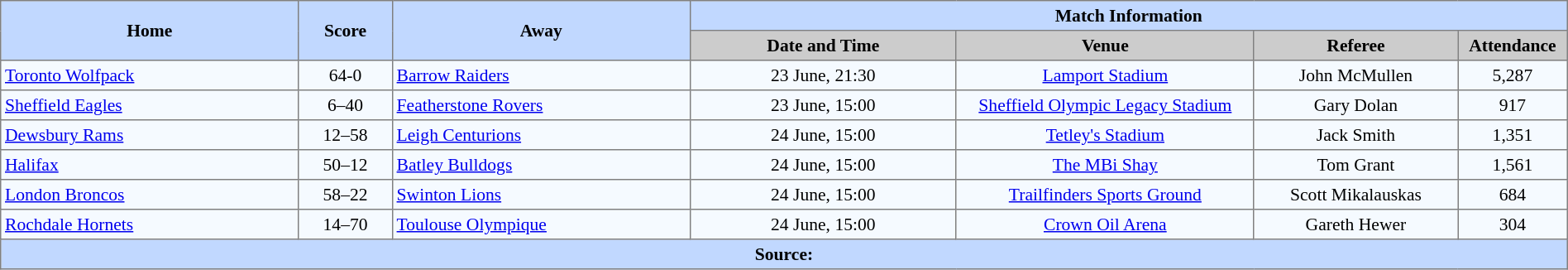<table border="1" cellpadding="3" cellspacing="0" style="border-collapse:collapse; font-size:90%; text-align:center; width:100%;">
<tr style="background:#c1d8ff;">
<th rowspan="2" style="width:19%;">Home</th>
<th rowspan="2" style="width:6%;">Score</th>
<th rowspan="2" style="width:19%;">Away</th>
<th colspan=4>Match Information</th>
</tr>
<tr style="background:#ccc;">
<th width=17%>Date and Time</th>
<th width=19%>Venue</th>
<th width=13%>Referee</th>
<th width=7%>Attendance</th>
</tr>
<tr style="background:#f5faff;">
<td align=left> <a href='#'>Toronto Wolfpack</a></td>
<td>64-0</td>
<td align=left> <a href='#'>Barrow Raiders</a></td>
<td>23 June, 21:30</td>
<td><a href='#'>Lamport Stadium</a></td>
<td>John McMullen</td>
<td>5,287</td>
</tr>
<tr style="background:#f5faff;">
<td align="left"> <a href='#'>Sheffield Eagles</a></td>
<td>6–40 </td>
<td align="left"> <a href='#'>Featherstone Rovers</a></td>
<td>23 June, 15:00</td>
<td><a href='#'>Sheffield Olympic Legacy Stadium</a></td>
<td>Gary Dolan</td>
<td>917</td>
</tr>
<tr style="background:#f5faff;">
<td align="left"> <a href='#'>Dewsbury Rams</a></td>
<td>12–58</td>
<td align="left"> <a href='#'>Leigh Centurions</a></td>
<td>24 June, 15:00</td>
<td><a href='#'>Tetley's Stadium</a></td>
<td>Jack Smith</td>
<td>1,351</td>
</tr>
<tr style="background:#f5faff;">
<td align="left"> <a href='#'>Halifax</a></td>
<td>50–12</td>
<td align="left"> <a href='#'>Batley Bulldogs</a></td>
<td>24 June, 15:00</td>
<td><a href='#'>The MBi Shay</a></td>
<td>Tom Grant</td>
<td>1,561</td>
</tr>
<tr style="background:#f5faff;">
<td align="left"> <a href='#'>London Broncos</a></td>
<td>58–22</td>
<td align="left"> <a href='#'>Swinton Lions</a></td>
<td>24 June, 15:00</td>
<td><a href='#'>Trailfinders Sports Ground</a></td>
<td>Scott Mikalauskas</td>
<td>684</td>
</tr>
<tr style="background:#f5faff;">
<td align="left"> <a href='#'>Rochdale Hornets</a></td>
<td>14–70</td>
<td align="left"> <a href='#'>Toulouse Olympique</a></td>
<td>24 June, 15:00</td>
<td><a href='#'>Crown Oil Arena</a></td>
<td>Gareth Hewer</td>
<td>304</td>
</tr>
<tr style="background:#c1d8ff;">
<th colspan=7>Source:</th>
</tr>
</table>
